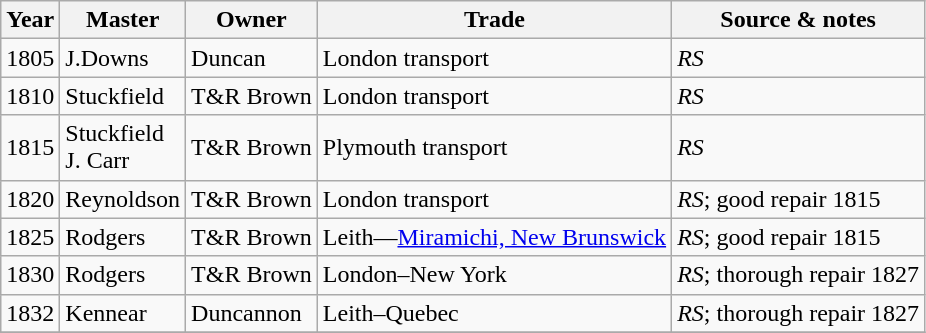<table class="sortable wikitable">
<tr>
<th>Year</th>
<th>Master</th>
<th>Owner</th>
<th>Trade</th>
<th>Source & notes</th>
</tr>
<tr>
<td>1805</td>
<td>J.Downs</td>
<td>Duncan</td>
<td>London transport</td>
<td><em>RS</em></td>
</tr>
<tr>
<td>1810</td>
<td>Stuckfield</td>
<td>T&R Brown</td>
<td>London transport</td>
<td><em>RS</em></td>
</tr>
<tr>
<td>1815</td>
<td>Stuckfield<br>J. Carr</td>
<td>T&R Brown</td>
<td>Plymouth transport</td>
<td><em>RS</em></td>
</tr>
<tr>
<td>1820</td>
<td>Reynoldson</td>
<td>T&R Brown</td>
<td>London transport</td>
<td><em>RS</em>; good repair 1815</td>
</tr>
<tr>
<td>1825</td>
<td>Rodgers</td>
<td>T&R Brown</td>
<td>Leith—<a href='#'>Miramichi, New Brunswick</a></td>
<td><em>RS</em>; good repair 1815</td>
</tr>
<tr>
<td>1830</td>
<td>Rodgers</td>
<td>T&R Brown</td>
<td>London–New York</td>
<td><em>RS</em>; thorough repair 1827</td>
</tr>
<tr>
<td>1832</td>
<td>Kennear</td>
<td>Duncannon</td>
<td>Leith–Quebec</td>
<td><em>RS</em>; thorough repair 1827</td>
</tr>
<tr>
</tr>
</table>
